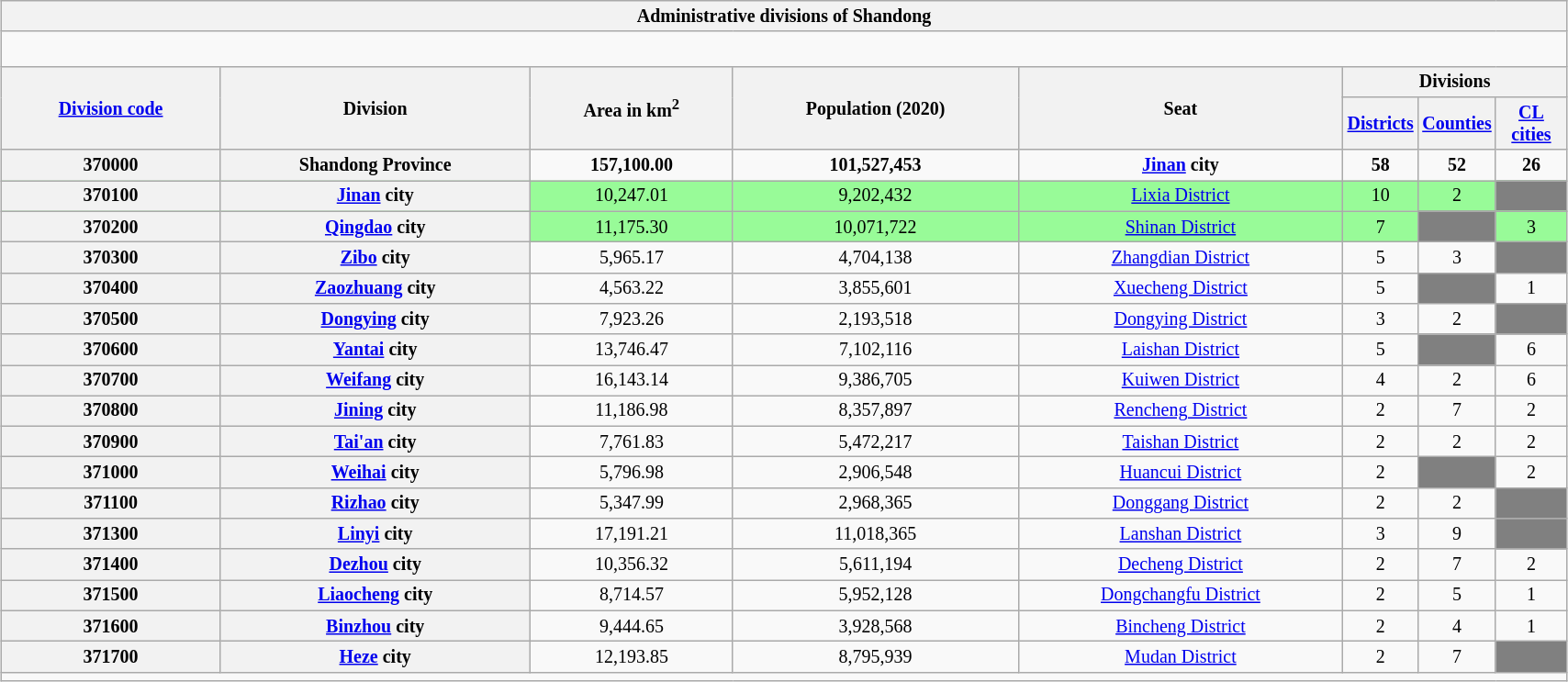<table class="wikitable" style="margin:1em auto 1em auto; width:90%; font-size:smaller; text-align:center">
<tr>
<th colspan="9">Administrative divisions of Shandong</th>
</tr>
<tr>
<td colspan="9" style="font-size:larger"><div><br>

















</div></td>
</tr>
<tr>
<th ! scope="col" rowspan="2"><a href='#'>Division code</a></th>
<th ! scope="col" rowspan="2">Division</th>
<th ! scope="col" rowspan="2">Area in km<sup>2</sup></th>
<th ! scope="col" rowspan="2">Population (2020)</th>
<th ! scope="col" rowspan="2">Seat</th>
<th ! scope="col" colspan="3">Divisions</th>
</tr>
<tr>
<th ! scope="col" width="45"><a href='#'>Districts</a></th>
<th ! scope="col" width="45"><a href='#'>Counties</a></th>
<th ! scope="col" width="45"><a href='#'>CL cities</a></th>
</tr>
<tr style="font-weight: bold">
<th>370000</th>
<th>Shandong Province</th>
<td>157,100.00</td>
<td>101,527,453</td>
<td><a href='#'>Jinan</a> city</td>
<td>58</td>
<td>52</td>
<td>26</td>
</tr>
<tr bgcolor="#98fb98">
<th>370100</th>
<th><a href='#'>Jinan</a> city</th>
<td>10,247.01</td>
<td>9,202,432</td>
<td><a href='#'>Lixia District</a></td>
<td>10</td>
<td>2</td>
<td bgcolor="grey"></td>
</tr>
<tr bgcolor="#98fb98">
<th>370200</th>
<th><a href='#'>Qingdao</a> city</th>
<td>11,175.30</td>
<td>10,071,722</td>
<td><a href='#'>Shinan District</a></td>
<td>7</td>
<td bgcolor="grey"></td>
<td>3</td>
</tr>
<tr>
<th>370300</th>
<th><a href='#'>Zibo</a> city</th>
<td>5,965.17</td>
<td>4,704,138</td>
<td><a href='#'>Zhangdian District</a></td>
<td>5</td>
<td>3</td>
<td bgcolor="grey"></td>
</tr>
<tr>
<th>370400</th>
<th><a href='#'>Zaozhuang</a> city</th>
<td>4,563.22</td>
<td>3,855,601</td>
<td><a href='#'>Xuecheng District</a></td>
<td>5</td>
<td bgcolor="grey"></td>
<td>1</td>
</tr>
<tr>
<th>370500</th>
<th><a href='#'>Dongying</a> city</th>
<td>7,923.26</td>
<td>2,193,518</td>
<td><a href='#'>Dongying District</a></td>
<td>3</td>
<td>2</td>
<td bgcolor="grey"></td>
</tr>
<tr>
<th>370600</th>
<th><a href='#'>Yantai</a> city</th>
<td>13,746.47</td>
<td>7,102,116</td>
<td><a href='#'>Laishan District</a></td>
<td>5</td>
<td bgcolor="grey"></td>
<td>6</td>
</tr>
<tr>
<th>370700</th>
<th><a href='#'>Weifang</a> city</th>
<td>16,143.14</td>
<td>9,386,705</td>
<td><a href='#'>Kuiwen District</a></td>
<td>4</td>
<td>2</td>
<td>6</td>
</tr>
<tr>
<th>370800</th>
<th><a href='#'>Jining</a> city</th>
<td>11,186.98</td>
<td>8,357,897</td>
<td><a href='#'>Rencheng District</a></td>
<td>2</td>
<td>7</td>
<td>2</td>
</tr>
<tr>
<th>370900</th>
<th><a href='#'>Tai'an</a> city</th>
<td>7,761.83</td>
<td>5,472,217</td>
<td><a href='#'>Taishan District</a></td>
<td>2</td>
<td>2</td>
<td>2</td>
</tr>
<tr>
<th>371000</th>
<th><a href='#'>Weihai</a> city</th>
<td>5,796.98</td>
<td>2,906,548</td>
<td><a href='#'>Huancui District</a></td>
<td>2</td>
<td bgcolor="grey"></td>
<td>2</td>
</tr>
<tr>
<th>371100</th>
<th><a href='#'>Rizhao</a> city</th>
<td>5,347.99</td>
<td>2,968,365</td>
<td><a href='#'>Donggang District</a></td>
<td>2</td>
<td>2</td>
<td bgcolor="grey"></td>
</tr>
<tr>
<th>371300</th>
<th><a href='#'>Linyi</a> city</th>
<td>17,191.21</td>
<td>11,018,365</td>
<td><a href='#'>Lanshan District</a></td>
<td>3</td>
<td>9</td>
<td bgcolor="grey"></td>
</tr>
<tr>
<th>371400</th>
<th><a href='#'>Dezhou</a> city</th>
<td>10,356.32</td>
<td>5,611,194</td>
<td><a href='#'>Decheng District</a></td>
<td>2</td>
<td>7</td>
<td>2</td>
</tr>
<tr>
<th>371500</th>
<th><a href='#'>Liaocheng</a> city</th>
<td>8,714.57</td>
<td>5,952,128</td>
<td><a href='#'>Dongchangfu District</a></td>
<td>2</td>
<td>5</td>
<td>1</td>
</tr>
<tr>
<th>371600</th>
<th><a href='#'>Binzhou</a> city</th>
<td>9,444.65</td>
<td>3,928,568</td>
<td><a href='#'>Bincheng District</a></td>
<td>2</td>
<td>4</td>
<td>1</td>
</tr>
<tr>
<th>371700</th>
<th><a href='#'>Heze</a> city</th>
<td>12,193.85</td>
<td>8,795,939</td>
<td><a href='#'>Mudan District</a></td>
<td>2</td>
<td>7</td>
<td bgcolor="grey"></td>
</tr>
<tr>
<td colspan = "12"></td>
</tr>
</table>
